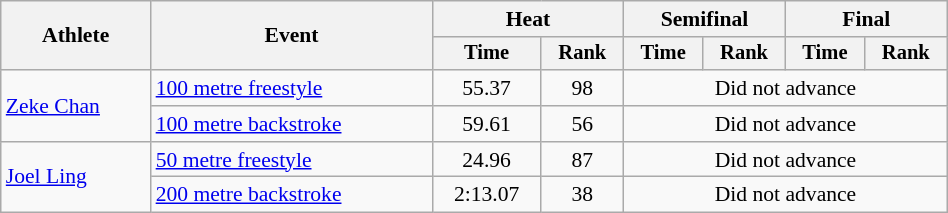<table class="wikitable" style="text-align:center; font-size:90%; width:50%;">
<tr>
<th rowspan="2">Athlete</th>
<th rowspan="2">Event</th>
<th colspan="2">Heat</th>
<th colspan="2">Semifinal</th>
<th colspan="2">Final</th>
</tr>
<tr style="font-size:95%">
<th>Time</th>
<th>Rank</th>
<th>Time</th>
<th>Rank</th>
<th>Time</th>
<th>Rank</th>
</tr>
<tr>
<td align=left rowspan=2><a href='#'>Zeke Chan</a></td>
<td align=left><a href='#'>100 metre freestyle</a></td>
<td>55.37</td>
<td>98</td>
<td colspan=4>Did not advance</td>
</tr>
<tr>
<td align=left><a href='#'>100 metre backstroke</a></td>
<td>59.61</td>
<td>56</td>
<td colspan=4>Did not advance</td>
</tr>
<tr>
<td align=left rowspan=2><a href='#'>Joel Ling</a></td>
<td align=left><a href='#'>50 metre freestyle</a></td>
<td>24.96</td>
<td>87</td>
<td colspan=4>Did not advance</td>
</tr>
<tr>
<td align=left><a href='#'>200 metre backstroke</a></td>
<td>2:13.07</td>
<td>38</td>
<td colspan=4>Did not advance</td>
</tr>
</table>
